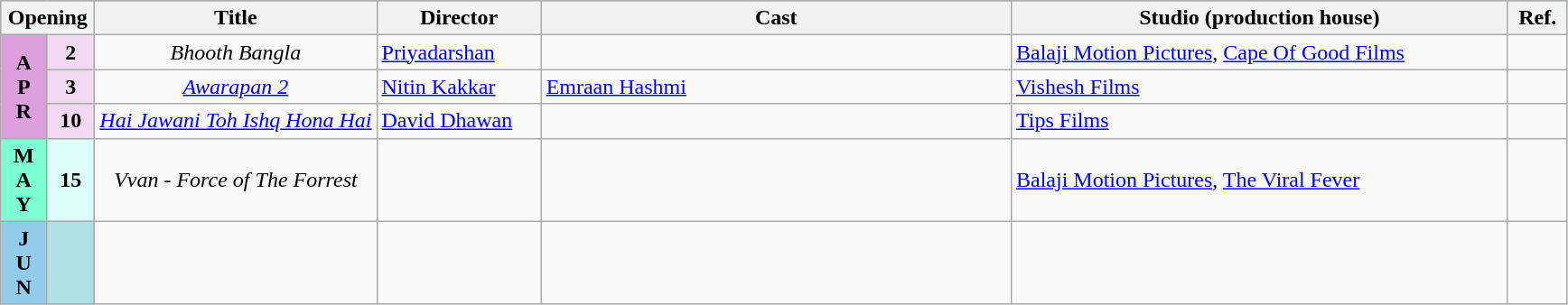<table class="wikitable">
<tr style="background:#b0e0e6; text-align:center;">
<th colspan="2" style="width:6%;"><strong>Opening</strong></th>
<th style="width:18%;"><strong>Title</strong></th>
<th style="width:10.5%;"><strong>Director</strong></th>
<th style="width:30%;"><strong>Cast</strong></th>
<th>Studio (production house)</th>
<th>Ref.</th>
</tr>
<tr>
<td rowspan="3" style="text-align:center; background:plum; textcolor:#000;"><strong>A<br>P<br>R</strong></td>
<td style="text-align:center;background:#f1daf1;"><strong>2</strong></td>
<td style="text-align:center;"><em>Bhooth Bangla</em></td>
<td><a href='#'>Priyadarshan</a></td>
<td></td>
<td><a href='#'>Balaji Motion Pictures</a>, <a href='#'>Cape Of Good Films</a></td>
<td></td>
</tr>
<tr>
<td style="text-align:center;background:#f1daf1;"><strong>3</strong></td>
<td style="text-align:center;"><em><a href='#'>Awarapan 2</a></em></td>
<td><a href='#'>Nitin Kakkar</a></td>
<td><a href='#'>Emraan Hashmi</a></td>
<td><a href='#'>Vishesh Films</a></td>
<td></td>
</tr>
<tr>
<td style="text-align:center;background:#f1daf1;"><strong>10</strong></td>
<td style="text-align:center;"><em><a href='#'>Hai Jawani Toh Ishq Hona Hai</a></em></td>
<td><a href='#'>David Dhawan</a></td>
<td></td>
<td><a href='#'>Tips Films</a></td>
<td></td>
</tr>
<tr>
<td style="text-align:center; background:#7FFFD4; textcolor:#000;"><strong>M<br>A<br>Y</strong></td>
<td style="text-align:center; background:#dbfff8; textcolor:#000;"><strong>15</strong></td>
<td style="text-align:center;"><em>Vvan - Force of The Forrest</em></td>
<td></td>
<td></td>
<td><a href='#'>Balaji Motion Pictures</a>, <a href='#'>The Viral Fever</a></td>
<td></td>
</tr>
<tr>
<td style="text-align:center; background:#93CCEA; textcolor:#000;"><strong>J<br>U<br>N</strong></td>
<td style="text-align:center;background:#B0E0E6;"></td>
<td style="text-align:center;"></td>
<td></td>
<td></td>
<td></td>
<td></td>
</tr>
</table>
